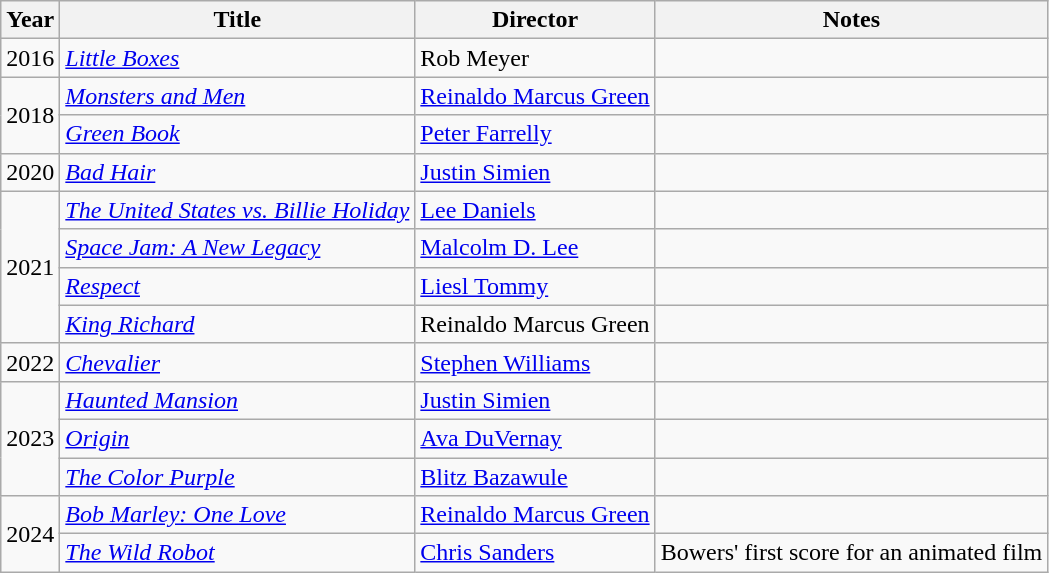<table class="wikitable sortable">
<tr>
<th>Year</th>
<th>Title</th>
<th>Director</th>
<th>Notes</th>
</tr>
<tr>
<td>2016</td>
<td><em><a href='#'>Little Boxes</a></em></td>
<td>Rob Meyer</td>
<td></td>
</tr>
<tr>
<td rowspan="2">2018</td>
<td><em><a href='#'>Monsters and Men</a></em></td>
<td><a href='#'>Reinaldo Marcus Green</a></td>
<td></td>
</tr>
<tr>
<td><em><a href='#'>Green Book</a></em></td>
<td><a href='#'>Peter Farrelly</a></td>
<td></td>
</tr>
<tr>
<td>2020</td>
<td><em><a href='#'>Bad Hair</a></em></td>
<td><a href='#'>Justin Simien</a></td>
<td></td>
</tr>
<tr>
<td rowspan="4">2021</td>
<td><em><a href='#'>The United States vs. Billie Holiday</a></em></td>
<td><a href='#'>Lee Daniels</a></td>
<td></td>
</tr>
<tr>
<td><em><a href='#'>Space Jam: A New Legacy</a></em></td>
<td><a href='#'>Malcolm D. Lee</a></td>
<td></td>
</tr>
<tr>
<td><em><a href='#'>Respect</a></em></td>
<td><a href='#'>Liesl Tommy</a></td>
<td></td>
</tr>
<tr>
<td><em><a href='#'>King Richard</a></em></td>
<td>Reinaldo Marcus Green</td>
<td></td>
</tr>
<tr>
<td>2022</td>
<td><em><a href='#'>Chevalier</a></em></td>
<td><a href='#'>Stephen Williams</a></td>
<td></td>
</tr>
<tr>
<td rowspan="3">2023</td>
<td><em><a href='#'>Haunted Mansion</a></em></td>
<td><a href='#'>Justin Simien</a></td>
<td></td>
</tr>
<tr>
<td><em><a href='#'>Origin</a></em></td>
<td><a href='#'>Ava DuVernay</a></td>
<td></td>
</tr>
<tr>
<td><em><a href='#'>The Color Purple</a></em></td>
<td><a href='#'>Blitz Bazawule</a></td>
<td></td>
</tr>
<tr>
<td rowspan="2">2024</td>
<td><em><a href='#'>Bob Marley: One Love</a></em></td>
<td><a href='#'>Reinaldo Marcus Green</a></td>
<td></td>
</tr>
<tr>
<td><em><a href='#'>The Wild Robot</a></em></td>
<td><a href='#'>Chris Sanders</a></td>
<td>Bowers' first score for an animated film</td>
</tr>
</table>
